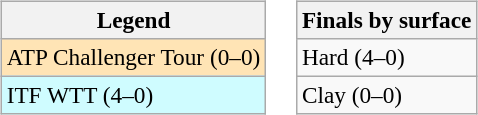<table>
<tr valign=top>
<td><br><table class=wikitable style=font-size:97%>
<tr>
<th>Legend</th>
</tr>
<tr style="background:moccasin;">
<td>ATP Challenger Tour (0–0)</td>
</tr>
<tr style="background:#cffcff;">
<td>ITF WTT (4–0)</td>
</tr>
</table>
</td>
<td><br><table class=wikitable style=font-size:97%>
<tr>
<th>Finals by surface</th>
</tr>
<tr>
<td>Hard (4–0)</td>
</tr>
<tr>
<td>Clay (0–0)</td>
</tr>
</table>
</td>
</tr>
</table>
